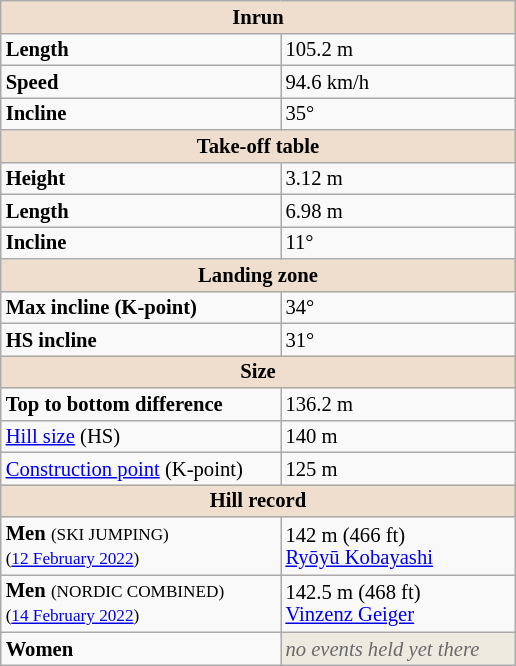<table class="wikitable" style="background:#black; font-size:86%; line-height:15px; border:0; border-collapse:collapse">
<tr style="background:#black; text-align:center;">
<td align="center" bgcolor="#EFDECD" colspan="2"><strong>Inrun</strong></td>
</tr>
<tr>
<td width=140px><strong>Length</strong></td>
<td width=150px>105.2 m</td>
</tr>
<tr>
<td width=140px><strong>Speed</strong></td>
<td width=150px>94.6 km/h</td>
</tr>
<tr>
<td width=140px><strong>Incline</strong></td>
<td width=150px>35°</td>
</tr>
<tr>
<td align="center" bgcolor="#EFDECD" colspan="2"><strong>Take-off table</strong></td>
</tr>
<tr>
<td width=140px><strong>Height</strong></td>
<td width=150px>3.12 m</td>
</tr>
<tr>
<td width=140px><strong>Length</strong></td>
<td width=150px>6.98 m</td>
</tr>
<tr>
<td width=140px><strong>Incline</strong></td>
<td width=150px>11°</td>
</tr>
<tr>
<td align="center" bgcolor="#EFDECD" colspan="2"><strong>Landing zone</strong></td>
</tr>
<tr>
<td width=140px><strong>Max incline (K-point)</strong></td>
<td width=150px>34°</td>
</tr>
<tr>
<td width=140px><strong>HS incline</strong></td>
<td width=150px>31°</td>
</tr>
<tr>
<td align="center" bgcolor="#EFDECD" colspan="2"><strong>Size</strong></td>
</tr>
<tr>
<td width=140px><strong>Top to bottom difference</strong></td>
<td width=150px>136.2 m</td>
</tr>
<tr>
<td width=140px><a href='#'>Hill size</a> (HS)</td>
<td width=150px>140 m</td>
</tr>
<tr>
<td width=180px><a href='#'>Construction point</a> (K-point)</td>
<td width=150px>125 m</td>
</tr>
<tr>
<td align="center" bgcolor="#EFDECD" colspan="2"><strong>Hill record</strong></td>
</tr>
<tr>
<td width=140px><strong>Men</strong> <small>(SKI JUMPING)</small><br><small>(<a href='#'>12 February 2022</a>)</small></td>
<td width=150px>142 m (466 ft)<br> <a href='#'>Ryōyū Kobayashi</a></td>
</tr>
<tr>
<td width=140px><strong>Men</strong> <small>(NORDIC COMBINED)</small><br><small>(<a href='#'>14 February 2022</a>)</small></td>
<td width=150px>142.5 m (468 ft)<br> <a href='#'>Vinzenz Geiger</a></td>
</tr>
<tr>
<td width=140px><strong>Women</strong></td>
<td align=left colspan=5 bgcolor="EDEAE0" style=color:#696969><em>no events held yet there</em></td>
</tr>
</table>
